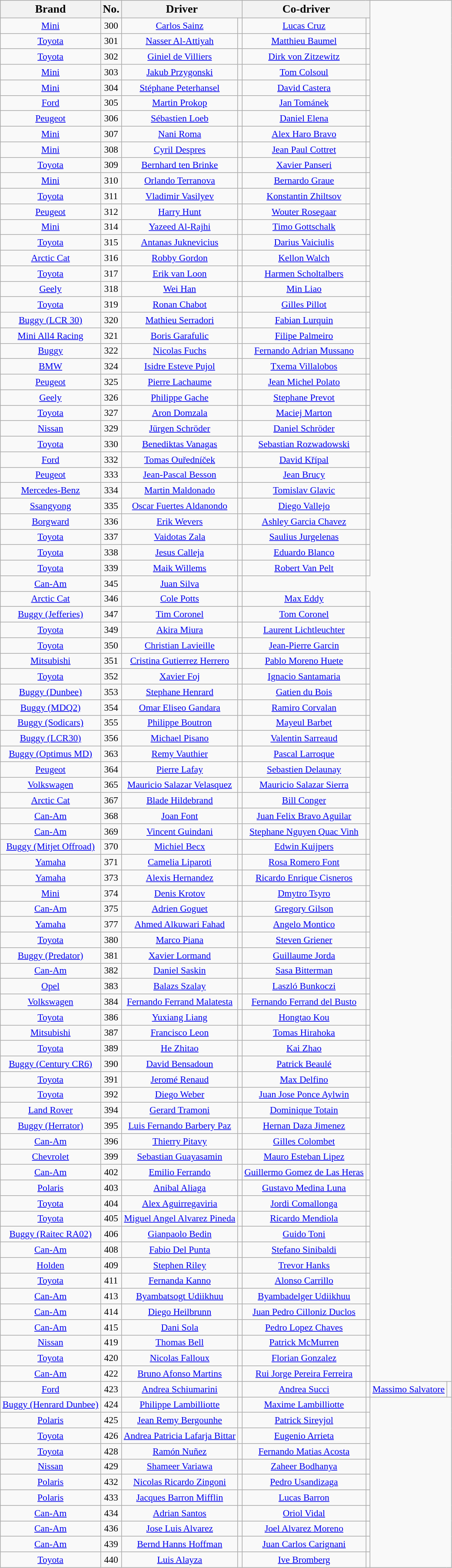<table class="wikitable sortable" style="font-size:90%;">
<tr>
<th><big>Brand</big></th>
<th><big>No.</big></th>
<th colspan=2><big>Driver</big></th>
<th colspan=2><big>Co-driver</big></th>
</tr>
<tr>
<td align=center><a href='#'>Mini</a></td>
<td align=center>300</td>
<td align=center><a href='#'>Carlos Sainz</a></td>
<td></td>
<td align=center><a href='#'>Lucas Cruz</a></td>
<td></td>
</tr>
<tr>
<td align=center><a href='#'>Toyota</a></td>
<td align=center>301</td>
<td align=center><a href='#'>Nasser Al-Attiyah</a></td>
<td></td>
<td align=center><a href='#'>Matthieu Baumel</a></td>
<td></td>
</tr>
<tr>
<td align=center><a href='#'>Toyota</a></td>
<td align=center>302</td>
<td align=center><a href='#'>Giniel de Villiers</a></td>
<td></td>
<td align=center><a href='#'>Dirk von Zitzewitz</a></td>
<td></td>
</tr>
<tr>
<td align=center><a href='#'>Mini</a></td>
<td align=center>303</td>
<td align=center><a href='#'>Jakub Przygonski</a></td>
<td></td>
<td align=center><a href='#'>Tom Colsoul</a></td>
<td></td>
</tr>
<tr>
<td align=center><a href='#'>Mini</a></td>
<td align=center>304</td>
<td align=center><a href='#'>Stéphane Peterhansel</a></td>
<td></td>
<td align=center><a href='#'>David Castera</a></td>
<td></td>
</tr>
<tr>
<td align=center><a href='#'>Ford</a></td>
<td align=center>305</td>
<td align=center><a href='#'>Martin Prokop</a></td>
<td></td>
<td align=center><a href='#'>Jan Tománek</a></td>
<td></td>
</tr>
<tr>
<td align=center><a href='#'>Peugeot</a></td>
<td align=center>306</td>
<td align=center><a href='#'>Sébastien Loeb</a></td>
<td></td>
<td align=center><a href='#'>Daniel Elena</a></td>
<td></td>
</tr>
<tr>
<td align=center><a href='#'>Mini</a></td>
<td align=center>307</td>
<td align=center><a href='#'>Nani Roma</a></td>
<td></td>
<td align=center><a href='#'>Alex Haro Bravo</a></td>
<td></td>
</tr>
<tr>
<td align=center><a href='#'>Mini</a></td>
<td align=center>308</td>
<td align=center><a href='#'>Cyril Despres</a></td>
<td></td>
<td align=center><a href='#'>Jean Paul Cottret</a></td>
<td></td>
</tr>
<tr>
<td align=center><a href='#'>Toyota</a></td>
<td align=center>309</td>
<td align=center><a href='#'>Bernhard ten Brinke</a></td>
<td></td>
<td align=center><a href='#'>Xavier Panseri</a></td>
<td></td>
</tr>
<tr>
<td align=center><a href='#'>Mini</a></td>
<td align=center>310</td>
<td align=center><a href='#'>Orlando Terranova</a></td>
<td></td>
<td align=center><a href='#'>Bernardo Graue</a></td>
<td></td>
</tr>
<tr>
<td align=center><a href='#'>Toyota</a></td>
<td align=center>311</td>
<td align=center><a href='#'>Vladimir Vasilyev</a></td>
<td></td>
<td align=center><a href='#'>Konstantin Zhiltsov</a></td>
<td></td>
</tr>
<tr>
<td align=center><a href='#'>Peugeot</a></td>
<td align=center>312</td>
<td align=center><a href='#'>Harry Hunt</a></td>
<td></td>
<td align=center><a href='#'>Wouter Rosegaar</a></td>
<td></td>
</tr>
<tr>
<td align=center><a href='#'>Mini</a></td>
<td align=center>314</td>
<td align=center><a href='#'>Yazeed Al-Rajhi</a></td>
<td></td>
<td align=center><a href='#'>Timo Gottschalk</a></td>
<td></td>
</tr>
<tr>
<td align=center><a href='#'>Toyota</a></td>
<td align=center>315</td>
<td align=center><a href='#'>Antanas Juknevicius</a></td>
<td></td>
<td align=center><a href='#'>Darius Vaiciulis</a></td>
<td></td>
</tr>
<tr>
<td align=center><a href='#'>Arctic Cat</a></td>
<td align=center>316</td>
<td align=center><a href='#'>Robby Gordon</a></td>
<td></td>
<td align=center><a href='#'>Kellon Walch</a></td>
<td></td>
</tr>
<tr>
<td align=center><a href='#'>Toyota</a></td>
<td align=center>317</td>
<td align=center><a href='#'>Erik van Loon</a></td>
<td></td>
<td align=center><a href='#'>Harmen Scholtalbers</a></td>
<td></td>
</tr>
<tr>
<td align=center><a href='#'>Geely</a></td>
<td align=center>318</td>
<td align=center><a href='#'>Wei Han</a></td>
<td></td>
<td align=center><a href='#'>Min Liao</a></td>
<td></td>
</tr>
<tr>
<td align=center><a href='#'>Toyota</a></td>
<td align=center>319</td>
<td align=center><a href='#'>Ronan Chabot</a></td>
<td></td>
<td align=center><a href='#'>Gilles Pillot</a></td>
<td></td>
</tr>
<tr>
<td align=center><a href='#'>Buggy (LCR 30)</a></td>
<td align=center>320</td>
<td align=center><a href='#'>Mathieu Serradori</a></td>
<td></td>
<td align=center><a href='#'>Fabian Lurquin</a></td>
<td></td>
</tr>
<tr>
<td align=center><a href='#'>Mini All4 Racing</a></td>
<td align=center>321</td>
<td align=center><a href='#'>Boris Garafulic</a></td>
<td></td>
<td align=center><a href='#'>Filipe Palmeiro</a></td>
<td></td>
</tr>
<tr>
<td align=center><a href='#'>Buggy</a></td>
<td align=center>322</td>
<td align=center><a href='#'>Nicolas Fuchs</a></td>
<td></td>
<td align=center><a href='#'>Fernando Adrian Mussano</a></td>
<td></td>
</tr>
<tr>
<td align=center><a href='#'>BMW</a></td>
<td align=center>324</td>
<td align=center><a href='#'>Isidre Esteve Pujol</a></td>
<td></td>
<td align=center><a href='#'>Txema Villalobos</a></td>
<td></td>
</tr>
<tr>
<td align=center><a href='#'>Peugeot</a></td>
<td align=center>325</td>
<td align=center><a href='#'>Pierre Lachaume</a></td>
<td></td>
<td align=center><a href='#'>Jean Michel Polato</a></td>
<td></td>
</tr>
<tr>
<td align=center><a href='#'>Geely</a></td>
<td align=center>326</td>
<td align=center><a href='#'>Philippe Gache</a></td>
<td></td>
<td align=center><a href='#'>Stephane Prevot</a></td>
<td></td>
</tr>
<tr>
<td align=center><a href='#'>Toyota</a></td>
<td align=center>327</td>
<td align=center><a href='#'>Aron Domzala</a></td>
<td></td>
<td align=center><a href='#'>Maciej Marton</a></td>
<td></td>
</tr>
<tr>
<td align=center><a href='#'>Nissan</a></td>
<td align=center>329</td>
<td align=center><a href='#'>Jürgen Schröder</a></td>
<td></td>
<td align=center><a href='#'>Daniel Schröder</a></td>
<td></td>
</tr>
<tr>
<td align=center><a href='#'>Toyota</a></td>
<td align=center>330</td>
<td align=center><a href='#'>Benediktas Vanagas</a></td>
<td></td>
<td align=center><a href='#'>Sebastian Rozwadowski</a></td>
<td></td>
</tr>
<tr>
<td align=center><a href='#'>Ford</a></td>
<td align=center>332</td>
<td align=center><a href='#'>Tomas Ouředníček</a></td>
<td></td>
<td align=center><a href='#'>David Křípal</a></td>
<td></td>
</tr>
<tr>
<td align=center><a href='#'>Peugeot</a></td>
<td align=center>333</td>
<td align=center><a href='#'>Jean-Pascal Besson</a></td>
<td></td>
<td align=center><a href='#'>Jean Brucy</a></td>
<td></td>
</tr>
<tr>
<td align=center><a href='#'>Mercedes-Benz</a></td>
<td align=center>334</td>
<td align=center><a href='#'>Martin Maldonado</a></td>
<td></td>
<td align=center><a href='#'>Tomislav Glavic</a></td>
<td></td>
</tr>
<tr>
<td align=center><a href='#'>Ssangyong</a></td>
<td align=center>335</td>
<td align=center><a href='#'>Oscar Fuertes Aldanondo</a></td>
<td></td>
<td align=center><a href='#'>Diego Vallejo</a></td>
<td></td>
</tr>
<tr>
<td align=center><a href='#'>Borgward</a></td>
<td align=center>336</td>
<td align=center><a href='#'>Erik Wevers</a></td>
<td></td>
<td align=center><a href='#'>Ashley Garcia Chavez</a></td>
<td></td>
</tr>
<tr>
<td align=center><a href='#'>Toyota</a></td>
<td align=center>337</td>
<td align=center><a href='#'>Vaidotas Zala</a></td>
<td></td>
<td align=center><a href='#'>Saulius Jurgelenas</a></td>
<td></td>
</tr>
<tr>
<td align=center><a href='#'>Toyota</a></td>
<td align=center>338</td>
<td align=center><a href='#'>Jesus Calleja</a></td>
<td></td>
<td align=center><a href='#'>Eduardo Blanco</a></td>
<td></td>
</tr>
<tr>
<td align=center><a href='#'>Toyota</a></td>
<td align=center>339</td>
<td align=center><a href='#'>Maik Willems</a></td>
<td></td>
<td align=center><a href='#'>Robert Van Pelt</a></td>
<td></td>
</tr>
<tr>
<td align=center><a href='#'>Can-Am</a></td>
<td align=center>345</td>
<td align=center><a href='#'>Juan Silva</a></td>
<td></td>
<td align=center></td>
</tr>
<tr>
<td align=center><a href='#'>Arctic Cat</a></td>
<td align=center>346</td>
<td align=center><a href='#'>Cole Potts</a></td>
<td></td>
<td align=center><a href='#'>Max Eddy</a></td>
<td></td>
</tr>
<tr>
<td align=center><a href='#'>Buggy (Jefferies)</a></td>
<td align=center>347</td>
<td align=center><a href='#'>Tim Coronel</a></td>
<td></td>
<td align=center><a href='#'>Tom Coronel</a></td>
<td></td>
</tr>
<tr>
<td align=center><a href='#'>Toyota</a></td>
<td align=center>349</td>
<td align=center><a href='#'>Akira Miura</a></td>
<td></td>
<td align=center><a href='#'>Laurent Lichtleuchter</a></td>
<td></td>
</tr>
<tr>
<td align=center><a href='#'>Toyota</a></td>
<td align=center>350</td>
<td align=center><a href='#'>Christian Lavieille</a></td>
<td></td>
<td align=center><a href='#'>Jean-Pierre Garcin</a></td>
<td></td>
</tr>
<tr>
<td align=center><a href='#'>Mitsubishi</a></td>
<td align=center>351</td>
<td align=center><a href='#'>Cristina Gutierrez Herrero</a></td>
<td></td>
<td align=center><a href='#'>Pablo Moreno Huete</a></td>
<td></td>
</tr>
<tr>
<td align=center><a href='#'>Toyota</a></td>
<td align=center>352</td>
<td align=center><a href='#'>Xavier Foj</a></td>
<td></td>
<td align=center><a href='#'>Ignacio Santamaria</a></td>
<td></td>
</tr>
<tr>
<td align=center><a href='#'>Buggy (Dunbee)</a></td>
<td align=center>353</td>
<td align=center><a href='#'>Stephane Henrard</a></td>
<td></td>
<td align=center><a href='#'>Gatien du Bois</a></td>
<td></td>
</tr>
<tr>
<td align=center><a href='#'>Buggy (MDQ2)</a></td>
<td align=center>354</td>
<td align=center><a href='#'>Omar Eliseo Gandara</a></td>
<td></td>
<td align=center><a href='#'>Ramiro Corvalan</a></td>
<td></td>
</tr>
<tr>
<td align=center><a href='#'>Buggy (Sodicars)</a></td>
<td align=center>355</td>
<td align=center><a href='#'>Philippe Boutron</a></td>
<td></td>
<td align=center><a href='#'>Mayeul Barbet</a></td>
<td></td>
</tr>
<tr>
<td align=center><a href='#'>Buggy (LCR30)</a></td>
<td align=center>356</td>
<td align=center><a href='#'>Michael Pisano</a></td>
<td></td>
<td align=center><a href='#'>Valentin Sarreaud</a></td>
<td></td>
</tr>
<tr>
<td align=center><a href='#'>Buggy (Optimus MD)</a></td>
<td align=center>363</td>
<td align=center><a href='#'>Remy Vauthier</a></td>
<td></td>
<td align=center><a href='#'>Pascal Larroque</a></td>
<td></td>
</tr>
<tr>
<td align=center><a href='#'>Peugeot</a></td>
<td align=center>364</td>
<td align=center><a href='#'>Pierre Lafay</a></td>
<td></td>
<td align=center><a href='#'>Sebastien Delaunay</a></td>
<td></td>
</tr>
<tr>
<td align=center><a href='#'>Volkswagen</a></td>
<td align=center>365</td>
<td align=center><a href='#'>Mauricio Salazar Velasquez</a></td>
<td></td>
<td align=center><a href='#'>Mauricio Salazar Sierra</a></td>
<td></td>
</tr>
<tr>
<td align=center><a href='#'>Arctic Cat</a></td>
<td align=center>367</td>
<td align=center><a href='#'>Blade Hildebrand</a></td>
<td></td>
<td align=center><a href='#'>Bill Conger</a></td>
<td></td>
</tr>
<tr>
<td align=center><a href='#'>Can-Am</a></td>
<td align=center>368</td>
<td align=center><a href='#'>Joan Font</a></td>
<td></td>
<td align=center><a href='#'>Juan Felix Bravo Aguilar</a></td>
<td></td>
</tr>
<tr>
<td align=center><a href='#'>Can-Am</a></td>
<td align=center>369</td>
<td align=center><a href='#'>Vincent Guindani</a></td>
<td></td>
<td align=center><a href='#'>Stephane Nguyen Quac Vinh</a></td>
<td></td>
</tr>
<tr>
<td align=center><a href='#'>Buggy (Mitjet Offroad)</a></td>
<td align=center>370</td>
<td align=center><a href='#'>Michiel Becx</a></td>
<td></td>
<td align=center><a href='#'>Edwin Kuijpers</a></td>
<td></td>
</tr>
<tr>
<td align=center><a href='#'>Yamaha</a></td>
<td align=center>371</td>
<td align=center><a href='#'>Camelia Liparoti</a></td>
<td></td>
<td align=center><a href='#'>Rosa Romero Font</a></td>
<td></td>
</tr>
<tr>
<td align=center><a href='#'>Yamaha</a></td>
<td align=center>373</td>
<td align=center><a href='#'>Alexis Hernandez</a></td>
<td></td>
<td align=center><a href='#'>Ricardo Enrique Cisneros</a></td>
<td></td>
</tr>
<tr>
<td align=center><a href='#'>Mini</a></td>
<td align=center>374</td>
<td align=center><a href='#'>Denis Krotov</a></td>
<td></td>
<td align=center><a href='#'>Dmytro Tsyro</a></td>
<td></td>
</tr>
<tr>
<td align=center><a href='#'>Can-Am</a></td>
<td align=center>375</td>
<td align=center><a href='#'>Adrien Goguet</a></td>
<td></td>
<td align=center><a href='#'>Gregory Gilson</a></td>
<td></td>
</tr>
<tr>
<td align=center><a href='#'>Yamaha</a></td>
<td align=center>377</td>
<td align=center><a href='#'>Ahmed Alkuwari Fahad</a></td>
<td></td>
<td align=center><a href='#'>Angelo Montico</a></td>
<td></td>
</tr>
<tr>
<td align=center><a href='#'>Toyota</a></td>
<td align=center>380</td>
<td align=center><a href='#'>Marco Piana</a></td>
<td></td>
<td align=center><a href='#'>Steven Griener</a></td>
<td></td>
</tr>
<tr>
<td align=center><a href='#'>Buggy (Predator)</a></td>
<td align=center>381</td>
<td align=center><a href='#'>Xavier Lormand</a></td>
<td></td>
<td align=center><a href='#'>Guillaume Jorda</a></td>
<td></td>
</tr>
<tr>
<td align=center><a href='#'>Can-Am</a></td>
<td align=center>382</td>
<td align=center><a href='#'>Daniel Saskin</a></td>
<td></td>
<td align=center><a href='#'>Sasa Bitterman</a></td>
<td></td>
</tr>
<tr>
<td align=center><a href='#'>Opel</a></td>
<td align=center>383</td>
<td align=center><a href='#'>Balazs Szalay</a></td>
<td></td>
<td align=center><a href='#'>Laszló Bunkoczi</a></td>
<td></td>
</tr>
<tr>
<td align=center><a href='#'>Volkswagen</a></td>
<td align=center>384</td>
<td align=center><a href='#'>Fernando Ferrand Malatesta</a></td>
<td></td>
<td align=center><a href='#'>Fernando Ferrand del Busto</a></td>
<td></td>
</tr>
<tr>
<td align=center><a href='#'>Toyota</a></td>
<td align=center>386</td>
<td align=center><a href='#'>Yuxiang Liang</a></td>
<td></td>
<td align=center><a href='#'>Hongtao Kou</a></td>
<td></td>
</tr>
<tr>
<td align=center><a href='#'>Mitsubishi</a></td>
<td align=center>387</td>
<td align=center><a href='#'>Francisco Leon</a></td>
<td></td>
<td align=center><a href='#'>Tomas Hirahoka</a></td>
<td></td>
</tr>
<tr>
<td align=center><a href='#'>Toyota</a></td>
<td align=center>389</td>
<td align=center><a href='#'>He Zhitao</a></td>
<td></td>
<td align=center><a href='#'>Kai Zhao</a></td>
<td></td>
</tr>
<tr>
<td align=center><a href='#'>Buggy (Century CR6)</a></td>
<td align=center>390</td>
<td align=center><a href='#'>David Bensadoun</a></td>
<td></td>
<td align=center><a href='#'>Patrick Beaulé</a></td>
<td></td>
</tr>
<tr>
<td align=center><a href='#'>Toyota</a></td>
<td align=center>391</td>
<td align=center><a href='#'>Jeromé Renaud</a></td>
<td></td>
<td align=center><a href='#'>Max Delfino</a></td>
<td></td>
</tr>
<tr>
<td align=center><a href='#'>Toyota</a></td>
<td align=center>392</td>
<td align=center><a href='#'>Diego Weber</a></td>
<td></td>
<td align=center><a href='#'>Juan Jose Ponce Aylwin</a></td>
<td></td>
</tr>
<tr>
<td align=center><a href='#'>Land Rover</a></td>
<td align=center>394</td>
<td align=center><a href='#'>Gerard Tramoni</a></td>
<td></td>
<td align=center><a href='#'>Dominique Totain</a></td>
<td></td>
</tr>
<tr>
<td align=center><a href='#'>Buggy (Herrator)</a></td>
<td align=center>395</td>
<td align=center><a href='#'>Luis Fernando Barbery Paz</a></td>
<td></td>
<td align=center><a href='#'>Hernan Daza Jimenez</a></td>
<td></td>
</tr>
<tr>
<td align=center><a href='#'>Can-Am</a></td>
<td align=center>396</td>
<td align=center><a href='#'>Thierry Pitavy</a></td>
<td></td>
<td align=center><a href='#'>Gilles Colombet</a></td>
<td></td>
</tr>
<tr>
<td align=center><a href='#'>Chevrolet</a></td>
<td align=center>399</td>
<td align=center><a href='#'>Sebastian Guayasamin</a></td>
<td></td>
<td align=center><a href='#'>Mauro Esteban Lipez</a></td>
<td></td>
</tr>
<tr>
<td align=center><a href='#'>Can-Am</a></td>
<td align=center>402</td>
<td align=center><a href='#'>Emilio Ferrando</a></td>
<td></td>
<td align=center><a href='#'>Guillermo Gomez de Las Heras</a></td>
<td></td>
</tr>
<tr>
<td align=center><a href='#'>Polaris</a></td>
<td align=center>403</td>
<td align=center><a href='#'>Anibal Aliaga</a></td>
<td></td>
<td align=center><a href='#'>Gustavo Medina Luna</a></td>
<td></td>
</tr>
<tr>
<td align=center><a href='#'>Toyota</a></td>
<td align=center>404</td>
<td align=center><a href='#'>Alex Aguirregaviria</a></td>
<td></td>
<td align=center><a href='#'>Jordi Comallonga</a></td>
<td></td>
</tr>
<tr>
<td align=center><a href='#'>Toyota</a></td>
<td align=center>405</td>
<td align=center><a href='#'>Miguel Angel Alvarez Pineda</a></td>
<td></td>
<td align=center><a href='#'>Ricardo Mendiola</a></td>
<td></td>
</tr>
<tr>
<td align=center><a href='#'>Buggy (Raitec RA02)</a></td>
<td align=center>406</td>
<td align=center><a href='#'>Gianpaolo Bedin</a></td>
<td></td>
<td align=center><a href='#'>Guido Toni</a></td>
<td></td>
</tr>
<tr>
<td align=center><a href='#'>Can-Am</a></td>
<td align=center>408</td>
<td align=center><a href='#'>Fabio Del Punta</a></td>
<td></td>
<td align=center><a href='#'>Stefano Sinibaldi</a></td>
<td></td>
</tr>
<tr>
<td align=center><a href='#'>Holden</a></td>
<td align=center>409</td>
<td align=center><a href='#'>Stephen Riley</a></td>
<td></td>
<td align=center><a href='#'>Trevor Hanks</a></td>
<td></td>
</tr>
<tr>
<td align=center><a href='#'>Toyota</a></td>
<td align=center>411</td>
<td align=center><a href='#'>Fernanda Kanno</a></td>
<td></td>
<td align=center><a href='#'>Alonso Carrillo</a></td>
<td></td>
</tr>
<tr>
<td align=center><a href='#'>Can-Am</a></td>
<td align=center>413</td>
<td align=center><a href='#'>Byambatsogt Udiikhuu</a></td>
<td></td>
<td align=center><a href='#'>Byambadelger Udiikhuu</a></td>
<td></td>
</tr>
<tr>
<td align=center><a href='#'>Can-Am</a></td>
<td align=center>414</td>
<td align=center><a href='#'>Diego Heilbrunn</a></td>
<td></td>
<td align=center><a href='#'>Juan Pedro Cilloniz Duclos</a></td>
<td></td>
</tr>
<tr>
<td align=center><a href='#'>Can-Am</a></td>
<td align=center>415</td>
<td align=center><a href='#'>Dani Sola</a></td>
<td></td>
<td align=center><a href='#'>Pedro Lopez Chaves</a></td>
<td></td>
</tr>
<tr>
<td align=center><a href='#'>Nissan</a></td>
<td align=center>419</td>
<td align=center><a href='#'>Thomas Bell</a></td>
<td></td>
<td align=center><a href='#'>Patrick McMurren</a></td>
<td></td>
</tr>
<tr>
<td align=center><a href='#'>Toyota</a></td>
<td align=center>420</td>
<td align=center><a href='#'>Nicolas Falloux</a></td>
<td></td>
<td align=center><a href='#'>Florian Gonzalez</a></td>
<td></td>
</tr>
<tr>
<td align=center><a href='#'>Can-Am</a></td>
<td align=center>422</td>
<td align=center><a href='#'>Bruno Afonso Martins</a></td>
<td></td>
<td align=center><a href='#'>Rui Jorge Pereira Ferreira</a></td>
<td></td>
</tr>
<tr>
<td align=center><a href='#'>Ford</a></td>
<td align=center>423</td>
<td align=center><a href='#'>Andrea Schiumarini</a></td>
<td></td>
<td align=center><a href='#'>Andrea Succi</a></td>
<td></td>
<td><a href='#'>Massimo Salvatore</a></td>
<td></td>
</tr>
<tr>
<td align=center><a href='#'>Buggy (Henrard Dunbee)</a></td>
<td align=center>424</td>
<td align=center><a href='#'>Philippe Lambilliotte</a></td>
<td></td>
<td align=center><a href='#'>Maxime Lambilliotte</a></td>
<td></td>
</tr>
<tr>
<td align=center><a href='#'>Polaris</a></td>
<td align=center>425</td>
<td align=center><a href='#'>Jean Remy Bergounhe</a></td>
<td></td>
<td align=center><a href='#'>Patrick Sireyjol</a></td>
<td></td>
</tr>
<tr>
<td align=center><a href='#'>Toyota</a></td>
<td align=center>426</td>
<td align=center><a href='#'>Andrea Patricia Lafarja Bittar</a></td>
<td></td>
<td align=center><a href='#'>Eugenio Arrieta</a></td>
<td></td>
</tr>
<tr>
<td align=center><a href='#'>Toyota</a></td>
<td align=center>428</td>
<td align=center><a href='#'>Ramón Nuñez</a></td>
<td></td>
<td align=center><a href='#'>Fernando Matias Acosta</a></td>
<td></td>
</tr>
<tr>
<td align=center><a href='#'>Nissan</a></td>
<td align=center>429</td>
<td align=center><a href='#'>Shameer Variawa</a></td>
<td></td>
<td align=center><a href='#'>Zaheer Bodhanya</a></td>
<td></td>
</tr>
<tr>
<td align=center><a href='#'>Polaris</a></td>
<td align=center>432</td>
<td align=center><a href='#'>Nicolas Ricardo Zingoni</a></td>
<td></td>
<td align=center><a href='#'>Pedro Usandizaga</a></td>
<td></td>
</tr>
<tr>
<td align=center><a href='#'>Polaris</a></td>
<td align=center>433</td>
<td align=center><a href='#'>Jacques Barron Mifflin</a></td>
<td></td>
<td align=center><a href='#'>Lucas Barron</a></td>
<td></td>
</tr>
<tr>
<td align=center><a href='#'>Can-Am</a></td>
<td align=center>434</td>
<td align=center><a href='#'>Adrian Santos</a></td>
<td></td>
<td align=center><a href='#'>Oriol Vidal</a></td>
<td></td>
</tr>
<tr>
<td align=center><a href='#'>Can-Am</a></td>
<td align=center>436</td>
<td align=center><a href='#'>Jose Luis Alvarez</a></td>
<td></td>
<td align=center><a href='#'>Joel Alvarez Moreno</a></td>
<td></td>
</tr>
<tr>
<td align=center><a href='#'>Can-Am</a></td>
<td align=center>439</td>
<td align=center><a href='#'>Bernd Hanns Hoffman</a></td>
<td></td>
<td align=center><a href='#'>Juan Carlos Carignani</a></td>
<td></td>
</tr>
<tr>
<td align=center><a href='#'>Toyota</a></td>
<td align=center>440</td>
<td align=center><a href='#'>Luis Alayza</a></td>
<td></td>
<td align=center><a href='#'>Ive Bromberg</a></td>
<td></td>
</tr>
</table>
